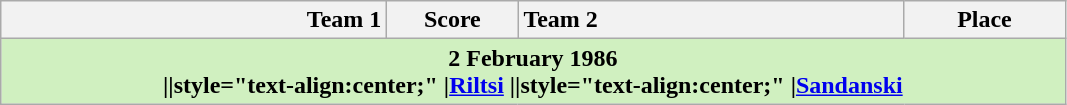<table class="wikitable">
<tr>
<th width="250" style="text-align:right;">Team 1</th>
<th width="80" style="text-align:center;">Score</th>
<th width="250" style="text-align:left;">Team 2</th>
<th width="100" style="text-align:center;">Place</th>
</tr>
<tr>
<th colspan=4 style="background-color:#D0F0C0;"><strong>2 February 1986</strong><br>||style="text-align:center;" |<a href='#'>Riltsi</a>
||style="text-align:center;" |<a href='#'>Sandanski</a></th>
</tr>
</table>
